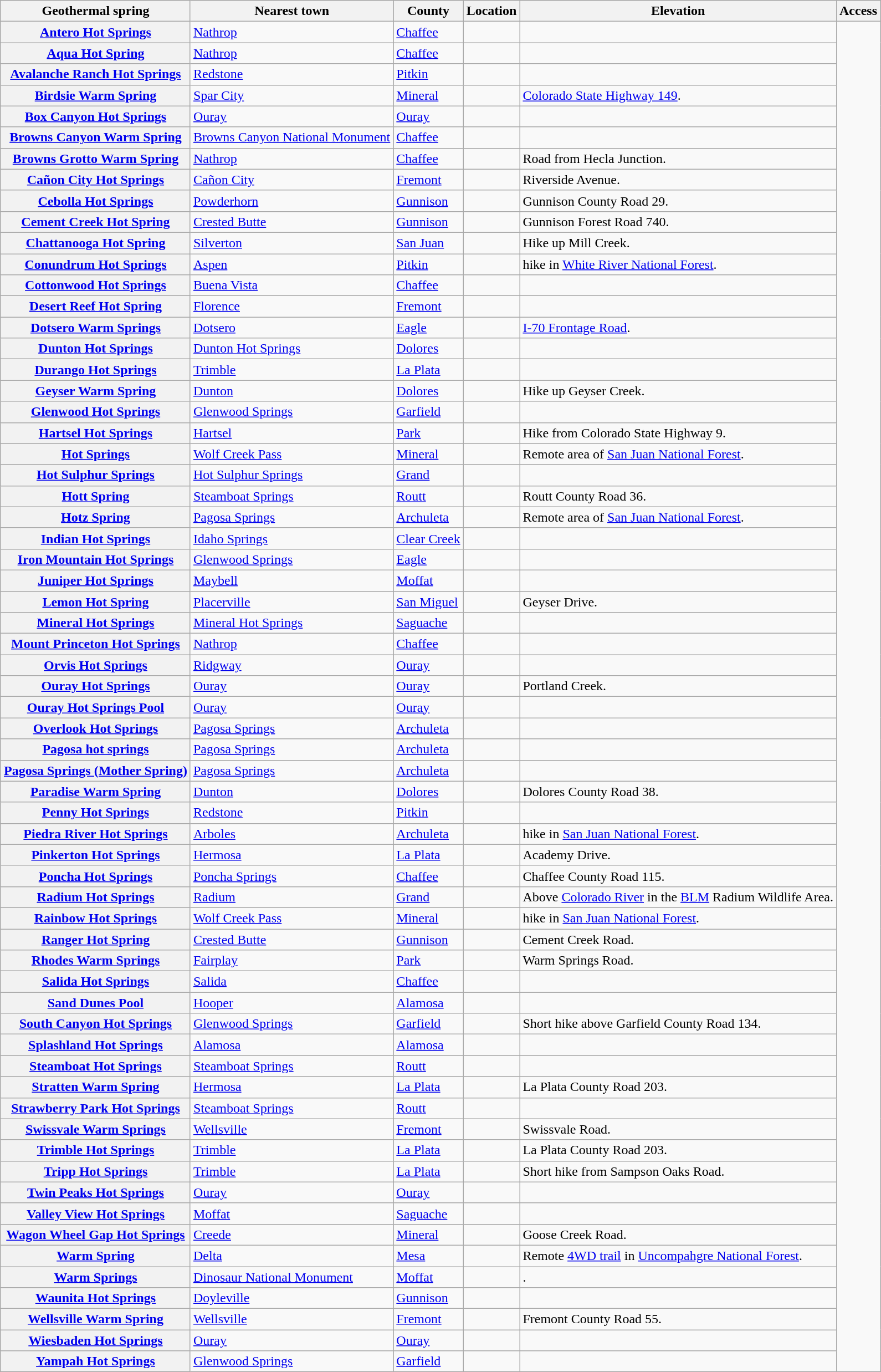<table class="wikitable sortable plainrowheaders" style="margin:auto;">
<tr>
<th scope=col>Geothermal spring</th>
<th scope=col>Nearest town</th>
<th scope=col>County</th>
<th scope=col>Location</th>
<th scope=col>Elevation</th>
<th scope=col>Access</th>
</tr>
<tr>
<th scope=row><a href='#'>Antero Hot Springs</a></th>
<td><a href='#'>Nathrop</a></td>
<td><a href='#'>Chaffee</a></td>
<td><br></td>
<td></td>
</tr>
<tr>
<th scope=row><a href='#'>Aqua Hot Spring</a></th>
<td><a href='#'>Nathrop</a></td>
<td><a href='#'>Chaffee</a></td>
<td><br></td>
<td></td>
</tr>
<tr>
<th scope=row><a href='#'>Avalanche Ranch Hot Springs</a></th>
<td><a href='#'>Redstone</a></td>
<td><a href='#'>Pitkin</a></td>
<td><br></td>
<td></td>
</tr>
<tr>
<th scope=row><a href='#'>Birdsie Warm Spring</a></th>
<td><a href='#'>Spar City</a></td>
<td><a href='#'>Mineral</a></td>
<td><br></td>
<td><a href='#'>Colorado State Highway 149</a>.</td>
</tr>
<tr>
<th scope=row><a href='#'>Box Canyon Hot Springs</a></th>
<td><a href='#'>Ouray</a></td>
<td><a href='#'>Ouray</a></td>
<td><br></td>
<td></td>
</tr>
<tr>
<th scope=row><a href='#'>Browns Canyon Warm Spring</a></th>
<td><a href='#'>Browns Canyon National Monument</a></td>
<td><a href='#'>Chaffee</a></td>
<td><br></td>
<td></td>
</tr>
<tr>
<th scope=row><a href='#'>Browns Grotto Warm Spring</a></th>
<td><a href='#'>Nathrop</a></td>
<td><a href='#'>Chaffee</a></td>
<td><br></td>
<td>Road from Hecla Junction.</td>
</tr>
<tr>
<th scope=row><a href='#'>Cañon City Hot Springs</a></th>
<td><a href='#'>Cañon City</a></td>
<td><a href='#'>Fremont</a></td>
<td><br></td>
<td>Riverside Avenue.</td>
</tr>
<tr>
<th scope=row><a href='#'>Cebolla Hot Springs</a></th>
<td><a href='#'>Powderhorn</a></td>
<td><a href='#'>Gunnison</a></td>
<td><br></td>
<td>Gunnison County Road 29.</td>
</tr>
<tr>
<th scope=row><a href='#'>Cement Creek Hot Spring</a></th>
<td><a href='#'>Crested Butte</a></td>
<td><a href='#'>Gunnison</a></td>
<td><br></td>
<td>Gunnison Forest Road 740.</td>
</tr>
<tr>
<th scope=row><a href='#'>Chattanooga Hot Spring</a></th>
<td><a href='#'>Silverton</a></td>
<td><a href='#'>San Juan</a></td>
<td><br></td>
<td>Hike up Mill Creek.</td>
</tr>
<tr>
<th scope=row><a href='#'>Conundrum Hot Springs</a></th>
<td><a href='#'>Aspen</a></td>
<td><a href='#'>Pitkin</a></td>
<td><br></td>
<td> hike in <a href='#'>White River National Forest</a>.</td>
</tr>
<tr>
<th scope=row><a href='#'>Cottonwood Hot Springs</a></th>
<td><a href='#'>Buena Vista</a></td>
<td><a href='#'>Chaffee</a></td>
<td><br></td>
<td></td>
</tr>
<tr>
<th scope=row><a href='#'>Desert Reef Hot Spring</a></th>
<td><a href='#'>Florence</a></td>
<td><a href='#'>Fremont</a></td>
<td><br></td>
<td></td>
</tr>
<tr>
<th scope=row><a href='#'>Dotsero Warm Springs</a></th>
<td><a href='#'>Dotsero</a></td>
<td><a href='#'>Eagle</a></td>
<td><br></td>
<td><a href='#'>I-70 Frontage Road</a>.</td>
</tr>
<tr>
<th scope=row><a href='#'>Dunton Hot Springs</a></th>
<td><a href='#'>Dunton Hot Springs</a></td>
<td><a href='#'>Dolores</a></td>
<td><br></td>
<td></td>
</tr>
<tr>
<th scope=row><a href='#'>Durango Hot Springs</a></th>
<td><a href='#'>Trimble</a></td>
<td><a href='#'>La Plata</a></td>
<td><br></td>
<td></td>
</tr>
<tr>
<th scope=row><a href='#'>Geyser Warm Spring</a></th>
<td><a href='#'>Dunton</a></td>
<td><a href='#'>Dolores</a></td>
<td><br></td>
<td>Hike up Geyser Creek.</td>
</tr>
<tr>
<th scope=row><a href='#'>Glenwood Hot Springs</a></th>
<td><a href='#'>Glenwood Springs</a></td>
<td><a href='#'>Garfield</a></td>
<td><br></td>
<td></td>
</tr>
<tr>
<th scope=row><a href='#'>Hartsel Hot Springs</a></th>
<td><a href='#'>Hartsel</a></td>
<td><a href='#'>Park</a></td>
<td><br></td>
<td>Hike from Colorado State Highway 9.</td>
</tr>
<tr>
<th scope=row><a href='#'>Hot Springs</a></th>
<td><a href='#'>Wolf Creek Pass</a></td>
<td><a href='#'>Mineral</a></td>
<td><br></td>
<td>Remote area of <a href='#'>San Juan National Forest</a>.</td>
</tr>
<tr>
<th scope=row><a href='#'>Hot Sulphur Springs</a></th>
<td><a href='#'>Hot Sulphur Springs</a></td>
<td><a href='#'>Grand</a></td>
<td><br></td>
<td></td>
</tr>
<tr>
<th scope=row><a href='#'>Hott Spring</a></th>
<td><a href='#'>Steamboat Springs</a></td>
<td><a href='#'>Routt</a></td>
<td><br></td>
<td>Routt County Road 36.</td>
</tr>
<tr>
<th scope=row><a href='#'>Hotz Spring</a></th>
<td><a href='#'>Pagosa Springs</a></td>
<td><a href='#'>Archuleta</a></td>
<td><br></td>
<td>Remote area of <a href='#'>San Juan National Forest</a>.</td>
</tr>
<tr>
<th scope=row><a href='#'>Indian Hot Springs</a></th>
<td><a href='#'>Idaho Springs</a></td>
<td><a href='#'>Clear Creek</a></td>
<td><br></td>
<td></td>
</tr>
<tr>
<th scope=row><a href='#'>Iron Mountain Hot Springs</a></th>
<td><a href='#'>Glenwood Springs</a></td>
<td><a href='#'>Eagle</a></td>
<td><br></td>
<td></td>
</tr>
<tr>
<th scope=row><a href='#'>Juniper Hot Springs</a></th>
<td><a href='#'>Maybell</a></td>
<td><a href='#'>Moffat</a></td>
<td><br></td>
<td></td>
</tr>
<tr>
<th scope=row><a href='#'>Lemon Hot Spring</a></th>
<td><a href='#'>Placerville</a></td>
<td><a href='#'>San Miguel</a></td>
<td><br></td>
<td>Geyser Drive.</td>
</tr>
<tr>
<th scope=row><a href='#'>Mineral Hot Springs</a></th>
<td><a href='#'>Mineral Hot Springs</a></td>
<td><a href='#'>Saguache</a></td>
<td><br></td>
<td></td>
</tr>
<tr>
<th scope=row><a href='#'>Mount Princeton Hot Springs</a></th>
<td><a href='#'>Nathrop</a></td>
<td><a href='#'>Chaffee</a></td>
<td><br></td>
<td></td>
</tr>
<tr>
<th scope=row><a href='#'>Orvis Hot Springs</a></th>
<td><a href='#'>Ridgway</a></td>
<td><a href='#'>Ouray</a></td>
<td><br></td>
<td></td>
</tr>
<tr>
<th scope=row><a href='#'>Ouray Hot Springs</a></th>
<td><a href='#'>Ouray</a></td>
<td><a href='#'>Ouray</a></td>
<td><br></td>
<td>Portland Creek.</td>
</tr>
<tr>
<th scope=row><a href='#'>Ouray Hot Springs Pool</a></th>
<td><a href='#'>Ouray</a></td>
<td><a href='#'>Ouray</a></td>
<td><br></td>
<td></td>
</tr>
<tr>
<th scope=row><a href='#'>Overlook Hot Springs</a></th>
<td><a href='#'>Pagosa Springs</a></td>
<td><a href='#'>Archuleta</a></td>
<td><br></td>
<td></td>
</tr>
<tr>
<th scope=row><a href='#'>Pagosa hot springs</a></th>
<td><a href='#'>Pagosa Springs</a></td>
<td><a href='#'>Archuleta</a></td>
<td><br></td>
<td></td>
</tr>
<tr>
<th scope=row><a href='#'>Pagosa Springs (Mother Spring)</a></th>
<td><a href='#'>Pagosa Springs</a></td>
<td><a href='#'>Archuleta</a></td>
<td><br></td>
<td></td>
</tr>
<tr>
<th scope=row><a href='#'>Paradise Warm Spring</a></th>
<td><a href='#'>Dunton</a></td>
<td><a href='#'>Dolores</a></td>
<td><br></td>
<td>Dolores County Road 38.</td>
</tr>
<tr>
<th scope=row><a href='#'>Penny Hot Springs</a></th>
<td><a href='#'>Redstone</a></td>
<td><a href='#'>Pitkin</a></td>
<td><br></td>
<td></td>
</tr>
<tr>
<th scope=row><a href='#'>Piedra River Hot Springs</a></th>
<td><a href='#'>Arboles</a></td>
<td><a href='#'>Archuleta</a></td>
<td><br></td>
<td> hike in <a href='#'>San Juan National Forest</a>.</td>
</tr>
<tr>
<th scope=row><a href='#'>Pinkerton Hot Springs</a></th>
<td><a href='#'>Hermosa</a></td>
<td><a href='#'>La Plata</a></td>
<td><br></td>
<td>Academy Drive.</td>
</tr>
<tr>
<th scope=row><a href='#'>Poncha Hot Springs</a></th>
<td><a href='#'>Poncha Springs</a></td>
<td><a href='#'>Chaffee</a></td>
<td><br></td>
<td>Chaffee County Road 115.</td>
</tr>
<tr>
<th scope=row><a href='#'>Radium Hot Springs</a></th>
<td><a href='#'>Radium</a></td>
<td><a href='#'>Grand</a></td>
<td><br></td>
<td>Above <a href='#'>Colorado River</a> in the <a href='#'>BLM</a> Radium Wildlife Area.</td>
</tr>
<tr>
<th scope=row><a href='#'>Rainbow Hot Springs</a></th>
<td><a href='#'>Wolf Creek Pass</a></td>
<td><a href='#'>Mineral</a></td>
<td><br></td>
<td> hike in <a href='#'>San Juan National Forest</a>.</td>
</tr>
<tr>
<th scope=row><a href='#'>Ranger Hot Spring</a></th>
<td><a href='#'>Crested Butte</a></td>
<td><a href='#'>Gunnison</a></td>
<td><br></td>
<td>Cement Creek Road.</td>
</tr>
<tr>
<th scope=row><a href='#'>Rhodes Warm Springs</a></th>
<td><a href='#'>Fairplay</a></td>
<td><a href='#'>Park</a></td>
<td><br></td>
<td>Warm Springs Road.</td>
</tr>
<tr>
<th scope=row><a href='#'>Salida Hot Springs</a></th>
<td><a href='#'>Salida</a></td>
<td><a href='#'>Chaffee</a></td>
<td><br></td>
<td></td>
</tr>
<tr>
<th scope=row><a href='#'>Sand Dunes Pool</a></th>
<td><a href='#'>Hooper</a></td>
<td><a href='#'>Alamosa</a></td>
<td><br></td>
<td></td>
</tr>
<tr>
<th scope=row><a href='#'>South Canyon Hot Springs</a></th>
<td><a href='#'>Glenwood Springs</a></td>
<td><a href='#'>Garfield</a></td>
<td><br></td>
<td>Short hike above Garfield County Road 134.</td>
</tr>
<tr>
<th scope=row><a href='#'>Splashland Hot Springs</a></th>
<td><a href='#'>Alamosa</a></td>
<td><a href='#'>Alamosa</a></td>
<td><br></td>
<td></td>
</tr>
<tr>
<th scope=row><a href='#'>Steamboat Hot Springs</a></th>
<td><a href='#'>Steamboat Springs</a></td>
<td><a href='#'>Routt</a></td>
<td><br></td>
<td></td>
</tr>
<tr>
<th scope=row><a href='#'>Stratten Warm Spring</a></th>
<td><a href='#'>Hermosa</a></td>
<td><a href='#'>La Plata</a></td>
<td><br></td>
<td>La Plata County Road 203.</td>
</tr>
<tr>
<th scope=row><a href='#'>Strawberry Park Hot Springs</a></th>
<td><a href='#'>Steamboat Springs</a></td>
<td><a href='#'>Routt</a></td>
<td><br></td>
<td></td>
</tr>
<tr>
<th scope=row><a href='#'>Swissvale Warm Springs</a></th>
<td><a href='#'>Wellsville</a></td>
<td><a href='#'>Fremont</a></td>
<td><br></td>
<td>Swissvale  Road.</td>
</tr>
<tr>
<th scope=row><a href='#'>Trimble Hot Springs</a></th>
<td><a href='#'>Trimble</a></td>
<td><a href='#'>La Plata</a></td>
<td><br></td>
<td>La Plata County Road 203.</td>
</tr>
<tr>
<th scope=row><a href='#'>Tripp Hot Springs</a></th>
<td><a href='#'>Trimble</a></td>
<td><a href='#'>La Plata</a></td>
<td><br></td>
<td>Short hike from Sampson Oaks Road.</td>
</tr>
<tr>
<th scope=row><a href='#'>Twin Peaks Hot Springs</a></th>
<td><a href='#'>Ouray</a></td>
<td><a href='#'>Ouray</a></td>
<td><br></td>
<td></td>
</tr>
<tr>
<th scope=row><a href='#'>Valley View Hot Springs</a></th>
<td><a href='#'>Moffat</a></td>
<td><a href='#'>Saguache</a></td>
<td><br></td>
<td></td>
</tr>
<tr>
<th scope=row><a href='#'>Wagon Wheel Gap Hot Springs</a></th>
<td><a href='#'>Creede</a></td>
<td><a href='#'>Mineral</a></td>
<td><br></td>
<td>Goose Creek Road.</td>
</tr>
<tr>
<th scope=row><a href='#'>Warm Spring</a></th>
<td><a href='#'>Delta</a></td>
<td><a href='#'>Mesa</a></td>
<td><br></td>
<td>Remote <a href='#'>4WD trail</a> in <a href='#'>Uncompahgre National Forest</a>.</td>
</tr>
<tr>
<th scope=row><a href='#'>Warm Springs</a></th>
<td><a href='#'>Dinosaur National Monument</a></td>
<td><a href='#'>Moffat</a></td>
<td><br></td>
<td>.</td>
</tr>
<tr>
<th scope=row><a href='#'>Waunita Hot Springs</a></th>
<td><a href='#'>Doyleville</a></td>
<td><a href='#'>Gunnison</a></td>
<td><br></td>
<td></td>
</tr>
<tr>
<th scope=row><a href='#'>Wellsville Warm Spring</a></th>
<td><a href='#'>Wellsville</a></td>
<td><a href='#'>Fremont</a></td>
<td><br></td>
<td>Fremont County Road 55.</td>
</tr>
<tr>
<th scope=row><a href='#'>Wiesbaden Hot Springs</a></th>
<td><a href='#'>Ouray</a></td>
<td><a href='#'>Ouray</a></td>
<td><br></td>
<td></td>
</tr>
<tr>
<th scope=row><a href='#'>Yampah Hot Springs</a></th>
<td><a href='#'>Glenwood Springs</a></td>
<td><a href='#'>Garfield</a></td>
<td><br></td>
<td></td>
</tr>
</table>
